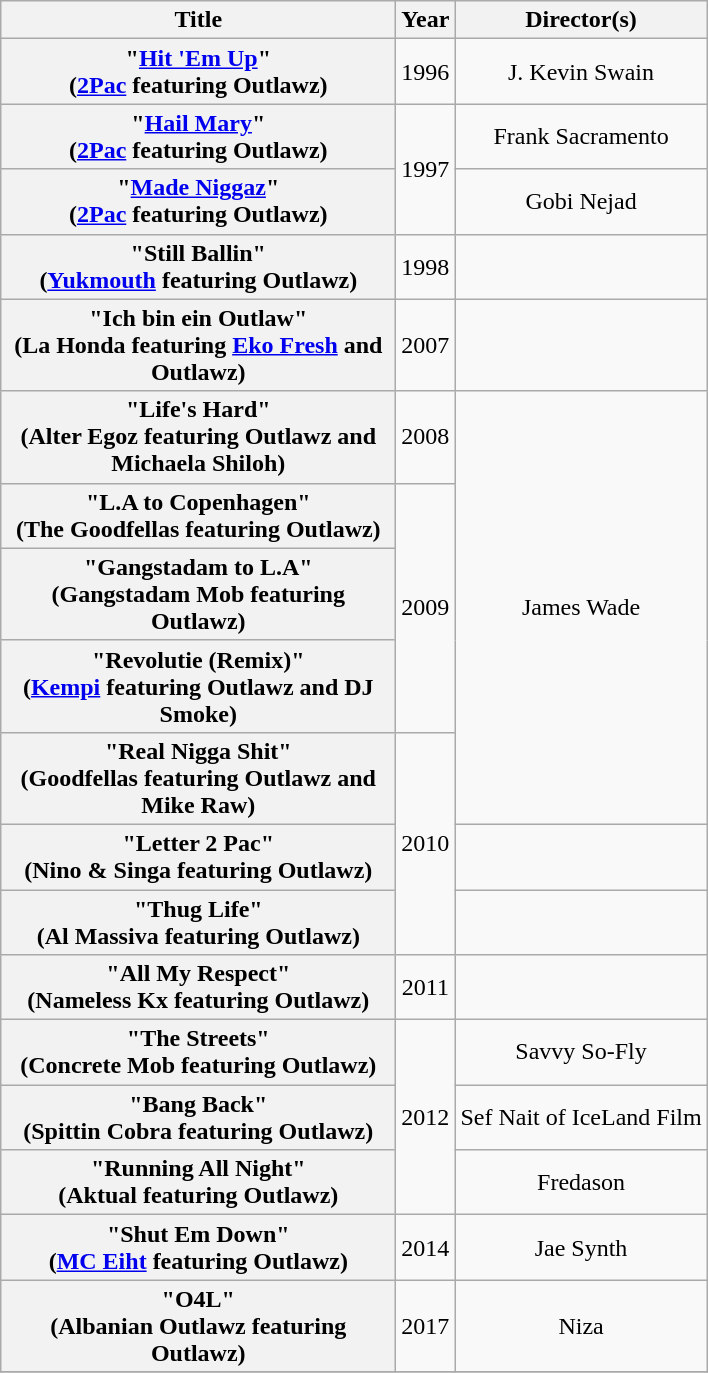<table class="wikitable plainrowheaders" style="text-align:center;">
<tr>
<th scope="col" style="width:16em;">Title</th>
<th scope="col">Year</th>
<th scope="col">Director(s)</th>
</tr>
<tr>
<th scope="row">"<a href='#'>Hit 'Em Up</a>"<br><span>(<a href='#'>2Pac</a> featuring Outlawz)</span></th>
<td>1996</td>
<td>J. Kevin Swain</td>
</tr>
<tr>
<th scope="row">"<a href='#'>Hail Mary</a>"<br><span>(<a href='#'>2Pac</a> featuring Outlawz)</span></th>
<td rowspan="2">1997</td>
<td>Frank Sacramento</td>
</tr>
<tr>
<th scope="row">"<a href='#'>Made Niggaz</a>"<br><span>(<a href='#'>2Pac</a> featuring Outlawz)</span></th>
<td>Gobi Nejad</td>
</tr>
<tr>
<th scope="row">"Still Ballin"<br><span>(<a href='#'>Yukmouth</a> featuring Outlawz)</span></th>
<td>1998</td>
<td></td>
</tr>
<tr>
<th scope="row">"Ich bin ein Outlaw"<br><span>(La Honda featuring <a href='#'>Eko Fresh</a> and Outlawz)</span></th>
<td>2007</td>
<td></td>
</tr>
<tr>
<th scope="row">"Life's Hard"<br><span>(Alter Egoz featuring Outlawz and Michaela Shiloh)</span></th>
<td>2008</td>
<td rowspan="5">James Wade</td>
</tr>
<tr>
<th scope="row">"L.A to Copenhagen"<br><span>(The Goodfellas featuring Outlawz)</span></th>
<td rowspan="3">2009</td>
</tr>
<tr>
<th scope="row">"Gangstadam to L.A"<br><span>(Gangstadam Mob featuring Outlawz)</span></th>
</tr>
<tr>
<th scope="row">"Revolutie (Remix)"<br><span>(<a href='#'>Kempi</a> featuring Outlawz and DJ Smoke)</span></th>
</tr>
<tr>
<th scope="row">"Real Nigga Shit"<br><span>(Goodfellas featuring Outlawz and Mike Raw)</span></th>
<td rowspan="3">2010</td>
</tr>
<tr>
<th scope="row">"Letter 2 Pac"<br><span>(Nino & Singa featuring Outlawz)</span></th>
<td></td>
</tr>
<tr>
<th scope="row">"Thug Life"<br><span>(Al Massiva featuring Outlawz)</span></th>
<td></td>
</tr>
<tr>
<th scope="row">"All My Respect"<br><span>(Nameless Kx featuring Outlawz)</span></th>
<td>2011</td>
<td></td>
</tr>
<tr>
<th scope="row">"The Streets"<br><span>(Concrete Mob featuring Outlawz)</span></th>
<td rowspan="3">2012</td>
<td>Savvy So-Fly</td>
</tr>
<tr>
<th scope="row">"Bang Back"<br><span>(Spittin Cobra featuring Outlawz)</span></th>
<td>Sef Nait of IceLand Film</td>
</tr>
<tr>
<th scope="row">"Running All Night"<br><span>(Aktual featuring Outlawz)</span></th>
<td>Fredason</td>
</tr>
<tr>
<th scope="row">"Shut Em Down"<br><span>(<a href='#'>MC Eiht</a> featuring Outlawz)</span></th>
<td rowspan="1">2014</td>
<td>Jae Synth</td>
</tr>
<tr>
<th scope="row">"O4L"<br><span>(Albanian Outlawz featuring Outlawz)</span></th>
<td rowspan="1">2017</td>
<td>Niza</td>
</tr>
<tr>
</tr>
</table>
